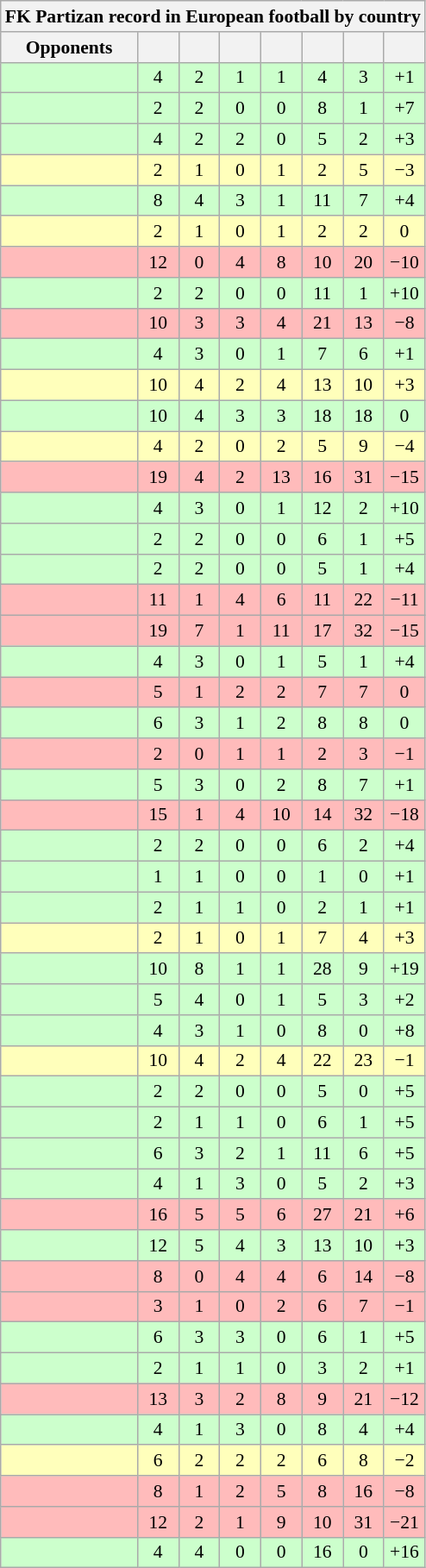<table class="wikitable sortable collapsed" style="text-align: center; font-size: 90%;">
<tr>
<th colspan="8"><strong>FK Partizan record in European football by country</strong></th>
</tr>
<tr>
<th>Opponents</th>
<th width=25></th>
<th width=25></th>
<th width=25></th>
<th width=25></th>
<th width=25></th>
<th width=25></th>
<th width=25></th>
</tr>
<tr bgcolor="#CCFFCC">
<td align="left"></td>
<td>4</td>
<td>2</td>
<td>1</td>
<td>1</td>
<td>4</td>
<td>3</td>
<td>+1</td>
</tr>
<tr bgcolor="#CCFFCC">
<td align="left"></td>
<td>2</td>
<td>2</td>
<td>0</td>
<td>0</td>
<td>8</td>
<td>1</td>
<td>+7</td>
</tr>
<tr bgcolor="#CCFFCC">
<td align="left"></td>
<td>4</td>
<td>2</td>
<td>2</td>
<td>0</td>
<td>5</td>
<td>2</td>
<td>+3</td>
</tr>
<tr bgcolor="#FFFFBB">
<td align="left"></td>
<td>2</td>
<td>1</td>
<td>0</td>
<td>1</td>
<td>2</td>
<td>5</td>
<td>−3</td>
</tr>
<tr bgcolor="#CCFFCC">
<td align="left"></td>
<td>8</td>
<td>4</td>
<td>3</td>
<td>1</td>
<td>11</td>
<td>7</td>
<td>+4</td>
</tr>
<tr bgcolor="#FFFFBB">
<td align="left"></td>
<td>2</td>
<td>1</td>
<td>0</td>
<td>1</td>
<td>2</td>
<td>2</td>
<td>0</td>
</tr>
<tr bgcolor="#FFBBBB">
<td align="left"></td>
<td>12</td>
<td>0</td>
<td>4</td>
<td>8</td>
<td>10</td>
<td>20</td>
<td>−10</td>
</tr>
<tr bgcolor="#CCFFCC">
<td align="left"></td>
<td>2</td>
<td>2</td>
<td>0</td>
<td>0</td>
<td>11</td>
<td>1</td>
<td>+10</td>
</tr>
<tr bgcolor="#FFBBBB">
<td align="left"></td>
<td>10</td>
<td>3</td>
<td>3</td>
<td>4</td>
<td>21</td>
<td>13</td>
<td>−8</td>
</tr>
<tr bgcolor="#CCFFCC">
<td align="left"></td>
<td>4</td>
<td>3</td>
<td>0</td>
<td>1</td>
<td>7</td>
<td>6</td>
<td>+1</td>
</tr>
<tr bgcolor="#FFFFBB">
<td align="left"></td>
<td>10</td>
<td>4</td>
<td>2</td>
<td>4</td>
<td>13</td>
<td>10</td>
<td>+3</td>
</tr>
<tr bgcolor="#CCFFCC">
<td align="left"></td>
<td>10</td>
<td>4</td>
<td>3</td>
<td>3</td>
<td>18</td>
<td>18</td>
<td>0</td>
</tr>
<tr bgcolor="#FFFFBB">
<td align="left"></td>
<td>4</td>
<td>2</td>
<td>0</td>
<td>2</td>
<td>5</td>
<td>9</td>
<td>−4</td>
</tr>
<tr bgcolor="#FFBBBB">
<td align="left"></td>
<td>19</td>
<td>4</td>
<td>2</td>
<td>13</td>
<td>16</td>
<td>31</td>
<td>−15</td>
</tr>
<tr bgcolor="#CCFFCC">
<td align="left"></td>
<td>4</td>
<td>3</td>
<td>0</td>
<td>1</td>
<td>12</td>
<td>2</td>
<td>+10</td>
</tr>
<tr bgcolor="#CCFFCC">
<td align="left"></td>
<td>2</td>
<td>2</td>
<td>0</td>
<td>0</td>
<td>6</td>
<td>1</td>
<td>+5</td>
</tr>
<tr bgcolor="#CCFFCC">
<td align="left"></td>
<td>2</td>
<td>2</td>
<td>0</td>
<td>0</td>
<td>5</td>
<td>1</td>
<td>+4</td>
</tr>
<tr bgcolor="#FFBBBB">
<td align="left"></td>
<td>11</td>
<td>1</td>
<td>4</td>
<td>6</td>
<td>11</td>
<td>22</td>
<td>−11</td>
</tr>
<tr bgcolor="#FFBBBB">
<td align="left"></td>
<td>19</td>
<td>7</td>
<td>1</td>
<td>11</td>
<td>17</td>
<td>32</td>
<td>−15</td>
</tr>
<tr bgcolor="#CCFFCC">
<td align="left"></td>
<td>4</td>
<td>3</td>
<td>0</td>
<td>1</td>
<td>5</td>
<td>1</td>
<td>+4</td>
</tr>
<tr bgcolor="#FFBBBB">
<td align="left"></td>
<td>5</td>
<td>1</td>
<td>2</td>
<td>2</td>
<td>7</td>
<td>7</td>
<td>0</td>
</tr>
<tr bgcolor="#CCFFCC">
<td align="left"></td>
<td>6</td>
<td>3</td>
<td>1</td>
<td>2</td>
<td>8</td>
<td>8</td>
<td>0</td>
</tr>
<tr bgcolor="#FFBBBB">
<td align="left"></td>
<td>2</td>
<td>0</td>
<td>1</td>
<td>1</td>
<td>2</td>
<td>3</td>
<td>−1</td>
</tr>
<tr bgcolor="#CCFFCC">
<td align="left"></td>
<td>5</td>
<td>3</td>
<td>0</td>
<td>2</td>
<td>8</td>
<td>7</td>
<td>+1</td>
</tr>
<tr bgcolor="#FFBBBB">
<td align="left"></td>
<td>15</td>
<td>1</td>
<td>4</td>
<td>10</td>
<td>14</td>
<td>32</td>
<td>−18</td>
</tr>
<tr bgcolor="#CCFFCC">
<td align="left"></td>
<td>2</td>
<td>2</td>
<td>0</td>
<td>0</td>
<td>6</td>
<td>2</td>
<td>+4</td>
</tr>
<tr bgcolor="#CCFFCC">
<td align="left"></td>
<td>1</td>
<td>1</td>
<td>0</td>
<td>0</td>
<td>1</td>
<td>0</td>
<td>+1</td>
</tr>
<tr bgcolor="#CCFFCC">
<td align="left"></td>
<td>2</td>
<td>1</td>
<td>1</td>
<td>0</td>
<td>2</td>
<td>1</td>
<td>+1</td>
</tr>
<tr bgcolor="#FFFFBB">
<td align="left"></td>
<td>2</td>
<td>1</td>
<td>0</td>
<td>1</td>
<td>7</td>
<td>4</td>
<td>+3</td>
</tr>
<tr bgcolor="#CCFFCC">
<td align="left"></td>
<td>10</td>
<td>8</td>
<td>1</td>
<td>1</td>
<td>28</td>
<td>9</td>
<td>+19</td>
</tr>
<tr bgcolor="#CCFFCC">
<td align="left"></td>
<td>5</td>
<td>4</td>
<td>0</td>
<td>1</td>
<td>5</td>
<td>3</td>
<td>+2</td>
</tr>
<tr bgcolor="#CCFFCC">
<td align="left"></td>
<td>4</td>
<td>3</td>
<td>1</td>
<td>0</td>
<td>8</td>
<td>0</td>
<td>+8</td>
</tr>
<tr bgcolor="#FFFFBB">
<td align="left"></td>
<td>10</td>
<td>4</td>
<td>2</td>
<td>4</td>
<td>22</td>
<td>23</td>
<td>−1</td>
</tr>
<tr bgcolor="#CCFFCC">
<td align="left"></td>
<td>2</td>
<td>2</td>
<td>0</td>
<td>0</td>
<td>5</td>
<td>0</td>
<td>+5</td>
</tr>
<tr bgcolor="#CCFFCC">
<td align="left"></td>
<td>2</td>
<td>1</td>
<td>1</td>
<td>0</td>
<td>6</td>
<td>1</td>
<td>+5</td>
</tr>
<tr bgcolor="#CCFFCC">
<td align="left"></td>
<td>6</td>
<td>3</td>
<td>2</td>
<td>1</td>
<td>11</td>
<td>6</td>
<td>+5</td>
</tr>
<tr bgcolor="#CCFFCC">
<td align="left"></td>
<td>4</td>
<td>1</td>
<td>3</td>
<td>0</td>
<td>5</td>
<td>2</td>
<td>+3</td>
</tr>
<tr bgcolor="#FFBBBB">
<td align="left"></td>
<td>16</td>
<td>5</td>
<td>5</td>
<td>6</td>
<td>27</td>
<td>21</td>
<td>+6</td>
</tr>
<tr bgcolor="#CCFFCC">
<td align="left"></td>
<td>12</td>
<td>5</td>
<td>4</td>
<td>3</td>
<td>13</td>
<td>10</td>
<td>+3</td>
</tr>
<tr bgcolor="#FFBBBB">
<td align="left"></td>
<td>8</td>
<td>0</td>
<td>4</td>
<td>4</td>
<td>6</td>
<td>14</td>
<td>−8</td>
</tr>
<tr bgcolor="#FFBBBB">
<td align="left"></td>
<td>3</td>
<td>1</td>
<td>0</td>
<td>2</td>
<td>6</td>
<td>7</td>
<td>−1</td>
</tr>
<tr bgcolor="#CCFFCC">
<td align="left"></td>
<td>6</td>
<td>3</td>
<td>3</td>
<td>0</td>
<td>6</td>
<td>1</td>
<td>+5</td>
</tr>
<tr bgcolor="#CCFFCC">
<td align="left"></td>
<td>2</td>
<td>1</td>
<td>1</td>
<td>0</td>
<td>3</td>
<td>2</td>
<td>+1</td>
</tr>
<tr bgcolor="#FFBBBB">
<td align="left"></td>
<td>13</td>
<td>3</td>
<td>2</td>
<td>8</td>
<td>9</td>
<td>21</td>
<td>−12</td>
</tr>
<tr bgcolor="#CCFFCC">
<td align="left"></td>
<td>4</td>
<td>1</td>
<td>3</td>
<td>0</td>
<td>8</td>
<td>4</td>
<td>+4</td>
</tr>
<tr bgcolor="#FFFFBB">
<td align="left"></td>
<td>6</td>
<td>2</td>
<td>2</td>
<td>2</td>
<td>6</td>
<td>8</td>
<td>−2</td>
</tr>
<tr bgcolor="#FFBBBB">
<td align="left"></td>
<td>8</td>
<td>1</td>
<td>2</td>
<td>5</td>
<td>8</td>
<td>16</td>
<td>−8</td>
</tr>
<tr bgcolor="#FFBBBB">
<td align="left"></td>
<td>12</td>
<td>2</td>
<td>1</td>
<td>9</td>
<td>10</td>
<td>31</td>
<td>−21</td>
</tr>
<tr bgcolor="#CCFFCC">
<td align="left"></td>
<td>4</td>
<td>4</td>
<td>0</td>
<td>0</td>
<td>16</td>
<td>0</td>
<td>+16</td>
</tr>
</table>
